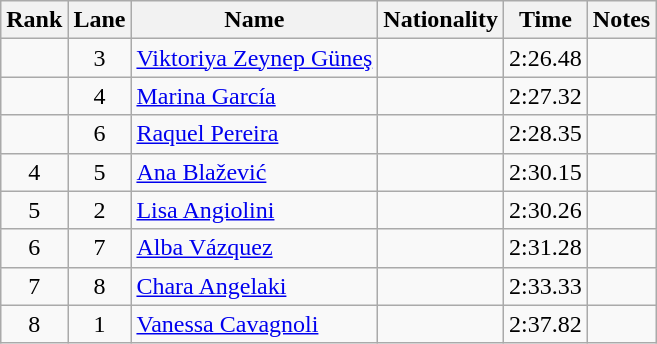<table class="wikitable sortable" style="text-align:center">
<tr>
<th>Rank</th>
<th>Lane</th>
<th>Name</th>
<th>Nationality</th>
<th>Time</th>
<th>Notes</th>
</tr>
<tr>
<td></td>
<td>3</td>
<td align=left><a href='#'>Viktoriya Zeynep Güneş</a></td>
<td align=left></td>
<td>2:26.48</td>
<td></td>
</tr>
<tr>
<td></td>
<td>4</td>
<td align=left><a href='#'>Marina García</a></td>
<td align=left></td>
<td>2:27.32</td>
<td></td>
</tr>
<tr>
<td></td>
<td>6</td>
<td align=left><a href='#'>Raquel Pereira</a></td>
<td align=left></td>
<td>2:28.35</td>
<td></td>
</tr>
<tr>
<td>4</td>
<td>5</td>
<td align=left><a href='#'>Ana Blažević</a></td>
<td align=left></td>
<td>2:30.15</td>
<td></td>
</tr>
<tr>
<td>5</td>
<td>2</td>
<td align=left><a href='#'>Lisa Angiolini</a></td>
<td align=left></td>
<td>2:30.26</td>
<td></td>
</tr>
<tr>
<td>6</td>
<td>7</td>
<td align=left><a href='#'>Alba Vázquez</a></td>
<td align=left></td>
<td>2:31.28</td>
<td></td>
</tr>
<tr>
<td>7</td>
<td>8</td>
<td align=left><a href='#'>Chara Angelaki</a></td>
<td align=left></td>
<td>2:33.33</td>
<td></td>
</tr>
<tr>
<td>8</td>
<td>1</td>
<td align=left><a href='#'>Vanessa Cavagnoli</a></td>
<td align=left></td>
<td>2:37.82</td>
<td></td>
</tr>
</table>
